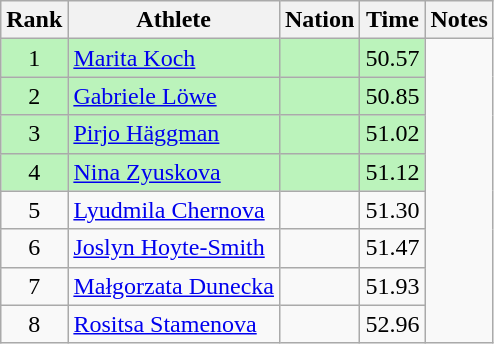<table class="wikitable sortable" style="text-align:center">
<tr>
<th>Rank</th>
<th>Athlete</th>
<th>Nation</th>
<th>Time</th>
<th>Notes</th>
</tr>
<tr style="background:#bbf3bb;">
<td>1</td>
<td align=left><a href='#'>Marita Koch</a></td>
<td align=left></td>
<td>50.57</td>
</tr>
<tr style="background:#bbf3bb;">
<td>2</td>
<td align=left><a href='#'>Gabriele Löwe</a></td>
<td align=left></td>
<td>50.85</td>
</tr>
<tr style="background:#bbf3bb;">
<td>3</td>
<td align=left><a href='#'>Pirjo Häggman</a></td>
<td align=left></td>
<td>51.02</td>
</tr>
<tr style="background:#bbf3bb;">
<td>4</td>
<td align=left><a href='#'>Nina Zyuskova</a></td>
<td align=left></td>
<td>51.12</td>
</tr>
<tr>
<td>5</td>
<td align=left><a href='#'>Lyudmila Chernova</a></td>
<td align=left></td>
<td>51.30</td>
</tr>
<tr>
<td>6</td>
<td align=left><a href='#'>Joslyn Hoyte-Smith</a></td>
<td align=left></td>
<td>51.47</td>
</tr>
<tr>
<td>7</td>
<td align=left><a href='#'>Małgorzata Dunecka</a></td>
<td align=left></td>
<td>51.93</td>
</tr>
<tr>
<td>8</td>
<td align=left><a href='#'>Rositsa Stamenova</a></td>
<td align=left></td>
<td>52.96</td>
</tr>
</table>
